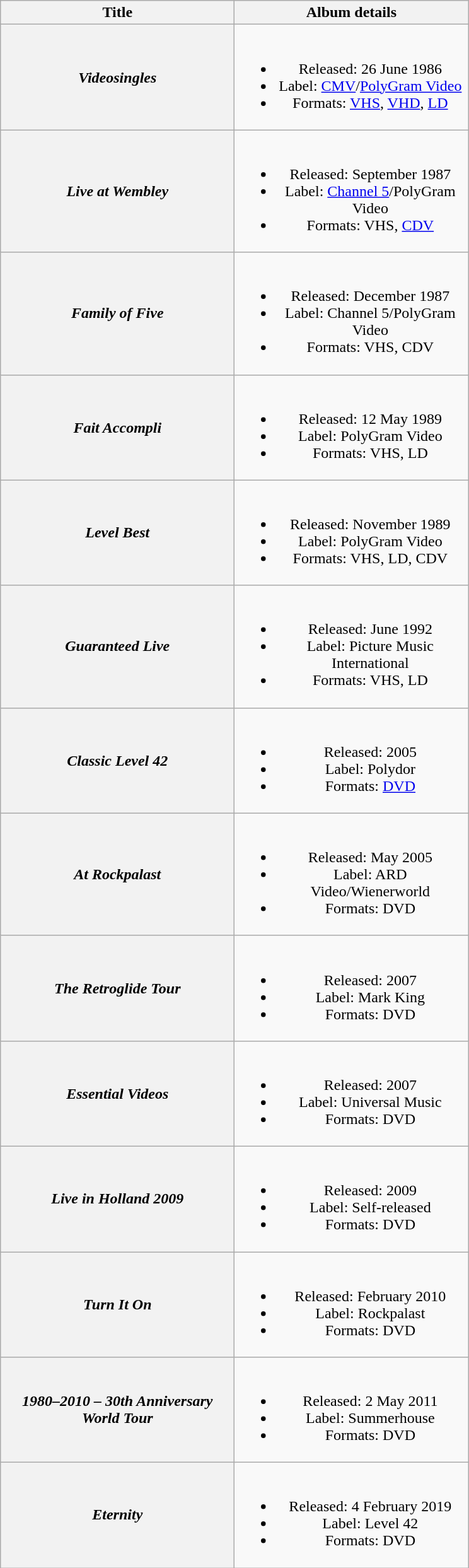<table class="wikitable plainrowheaders" style="text-align:center;">
<tr>
<th scope="col" style="width:15em;">Title</th>
<th scope="col" style="width:15em;">Album details</th>
</tr>
<tr>
<th scope="row"><em>Videosingles</em></th>
<td><br><ul><li>Released: 26 June 1986</li><li>Label: <a href='#'>CMV</a>/<a href='#'>PolyGram Video</a></li><li>Formats: <a href='#'>VHS</a>, <a href='#'>VHD</a>, <a href='#'>LD</a></li></ul></td>
</tr>
<tr>
<th scope="row"><em>Live at Wembley</em></th>
<td><br><ul><li>Released: September 1987</li><li>Label: <a href='#'>Channel 5</a>/PolyGram Video</li><li>Formats: VHS, <a href='#'>CDV</a></li></ul></td>
</tr>
<tr>
<th scope="row"><em>Family of Five</em></th>
<td><br><ul><li>Released: December 1987</li><li>Label: Channel 5/PolyGram Video</li><li>Formats: VHS, CDV</li></ul></td>
</tr>
<tr>
<th scope="row"><em>Fait Accompli</em></th>
<td><br><ul><li>Released: 12 May 1989</li><li>Label: PolyGram Video</li><li>Formats: VHS, LD</li></ul></td>
</tr>
<tr>
<th scope="row"><em>Level Best</em></th>
<td><br><ul><li>Released: November 1989</li><li>Label: PolyGram Video</li><li>Formats: VHS, LD, CDV</li></ul></td>
</tr>
<tr>
<th scope="row"><em>Guaranteed Live</em></th>
<td><br><ul><li>Released: June 1992</li><li>Label: Picture Music International</li><li>Formats: VHS, LD</li></ul></td>
</tr>
<tr>
<th scope="row"><em>Classic Level 42</em></th>
<td><br><ul><li>Released: 2005</li><li>Label: Polydor</li><li>Formats: <a href='#'>DVD</a></li></ul></td>
</tr>
<tr>
<th scope="row"><em>At Rockpalast</em></th>
<td><br><ul><li>Released: May 2005</li><li>Label: ARD Video/Wienerworld</li><li>Formats: DVD</li></ul></td>
</tr>
<tr>
<th scope="row"><em>The Retroglide Tour</em></th>
<td><br><ul><li>Released: 2007</li><li>Label: Mark King</li><li>Formats: DVD</li></ul></td>
</tr>
<tr>
<th scope="row"><em>Essential Videos</em></th>
<td><br><ul><li>Released: 2007</li><li>Label: Universal Music</li><li>Formats: DVD</li></ul></td>
</tr>
<tr>
<th scope="row"><em>Live in Holland 2009</em></th>
<td><br><ul><li>Released: 2009</li><li>Label: Self-released</li><li>Formats: DVD</li></ul></td>
</tr>
<tr>
<th scope="row"><em>Turn It On</em></th>
<td><br><ul><li>Released: February 2010</li><li>Label: Rockpalast</li><li>Formats: DVD</li></ul></td>
</tr>
<tr>
<th scope="row"><em>1980–2010 – 30th Anniversary World Tour</em></th>
<td><br><ul><li>Released: 2 May 2011</li><li>Label: Summerhouse</li><li>Formats: DVD</li></ul></td>
</tr>
<tr>
<th scope="row"><em>Eternity</em></th>
<td><br><ul><li>Released: 4 February 2019</li><li>Label: Level 42</li><li>Formats: DVD</li></ul></td>
</tr>
</table>
